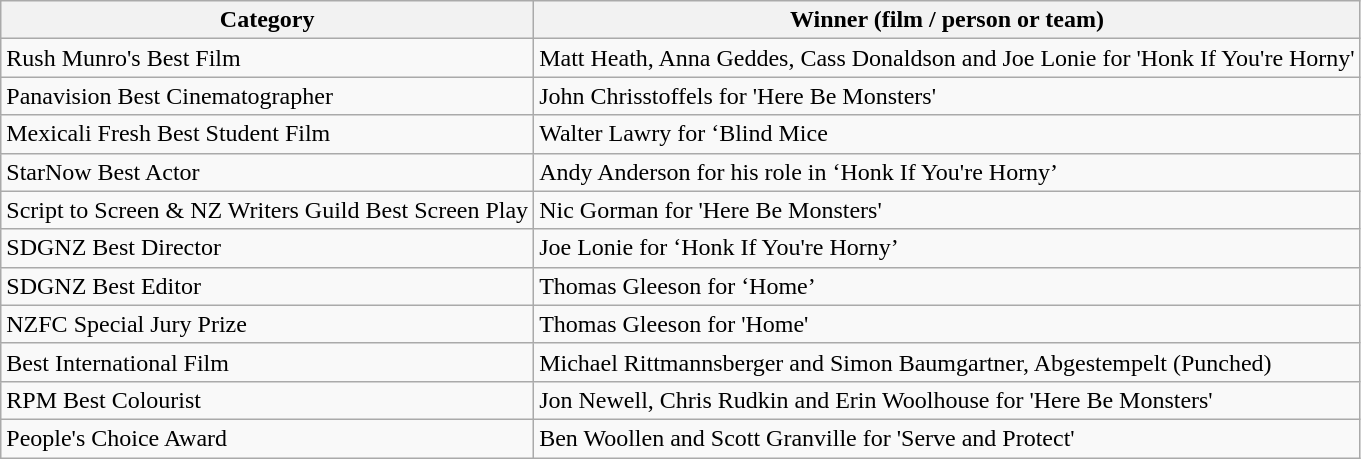<table class="wikitable">
<tr>
<th>Category</th>
<th>Winner (film / person or team)</th>
</tr>
<tr>
<td>Rush Munro's Best Film</td>
<td>Matt Heath, Anna Geddes, Cass Donaldson and Joe Lonie for 'Honk If You're Horny'</td>
</tr>
<tr>
<td>Panavision Best Cinematographer</td>
<td>John Chrisstoffels for 'Here Be Monsters'</td>
</tr>
<tr>
<td>Mexicali Fresh Best Student Film</td>
<td>Walter Lawry for ‘Blind Mice</td>
</tr>
<tr>
<td>StarNow Best Actor</td>
<td>Andy Anderson for his role in ‘Honk If You're Horny’</td>
</tr>
<tr>
<td>Script to Screen & NZ Writers Guild Best Screen Play</td>
<td>Nic Gorman for 'Here Be Monsters'</td>
</tr>
<tr>
<td>SDGNZ Best Director</td>
<td>Joe Lonie for ‘Honk If You're Horny’</td>
</tr>
<tr>
<td>SDGNZ Best Editor</td>
<td>Thomas Gleeson for ‘Home’</td>
</tr>
<tr>
<td>NZFC Special Jury Prize</td>
<td>Thomas Gleeson for 'Home'</td>
</tr>
<tr>
<td>Best International Film</td>
<td>Michael Rittmannsberger and Simon Baumgartner, Abgestempelt (Punched)</td>
</tr>
<tr>
<td>RPM Best Colourist</td>
<td>Jon Newell, Chris Rudkin and Erin Woolhouse for 'Here Be Monsters'</td>
</tr>
<tr>
<td>People's Choice Award</td>
<td>Ben Woollen and Scott Granville for 'Serve and Protect'</td>
</tr>
</table>
